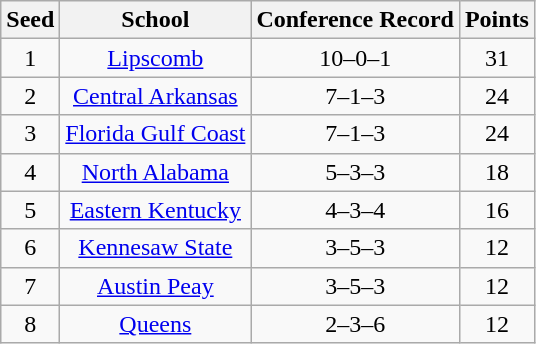<table class="wikitable" style="text-align:center">
<tr>
<th>Seed</th>
<th>School</th>
<th>Conference Record</th>
<th>Points</th>
</tr>
<tr>
<td>1</td>
<td><a href='#'>Lipscomb</a></td>
<td>10–0–1</td>
<td>31</td>
</tr>
<tr>
<td>2</td>
<td><a href='#'>Central Arkansas</a></td>
<td>7–1–3</td>
<td>24</td>
</tr>
<tr>
<td>3</td>
<td><a href='#'>Florida Gulf Coast</a></td>
<td>7–1–3</td>
<td>24</td>
</tr>
<tr>
<td>4</td>
<td><a href='#'>North Alabama</a></td>
<td>5–3–3</td>
<td>18</td>
</tr>
<tr>
<td>5</td>
<td><a href='#'>Eastern Kentucky</a></td>
<td>4–3–4</td>
<td>16</td>
</tr>
<tr>
<td>6</td>
<td><a href='#'>Kennesaw State</a></td>
<td>3–5–3</td>
<td>12</td>
</tr>
<tr>
<td>7</td>
<td><a href='#'>Austin Peay</a></td>
<td>3–5–3</td>
<td>12</td>
</tr>
<tr>
<td>8</td>
<td><a href='#'>Queens</a></td>
<td>2–3–6</td>
<td>12</td>
</tr>
</table>
